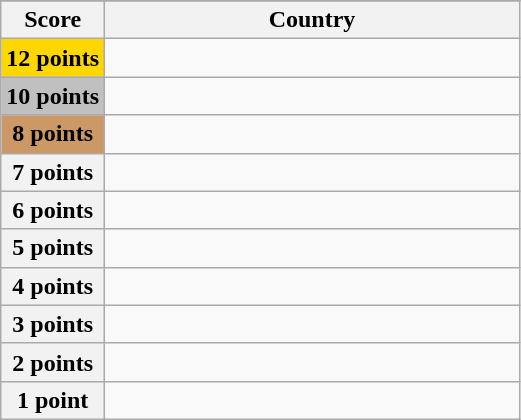<table class="wikitable">
<tr>
</tr>
<tr>
<th scope="col" width="20%">Score</th>
<th scope="col">Country</th>
</tr>
<tr>
<th scope="row" style="background:gold">12 points</th>
<td></td>
</tr>
<tr>
<th scope="row" style="background:silver">10 points</th>
<td></td>
</tr>
<tr>
<th scope="row" style="background:#CC9966">8 points</th>
<td></td>
</tr>
<tr>
<th scope="row">7 points</th>
<td></td>
</tr>
<tr>
<th scope="row">6 points</th>
<td></td>
</tr>
<tr>
<th scope="row">5 points</th>
<td></td>
</tr>
<tr>
<th scope="row">4 points</th>
<td></td>
</tr>
<tr>
<th scope="row">3 points</th>
<td></td>
</tr>
<tr>
<th scope="row">2 points</th>
<td></td>
</tr>
<tr>
<th scope="row">1 point</th>
<td></td>
</tr>
</table>
